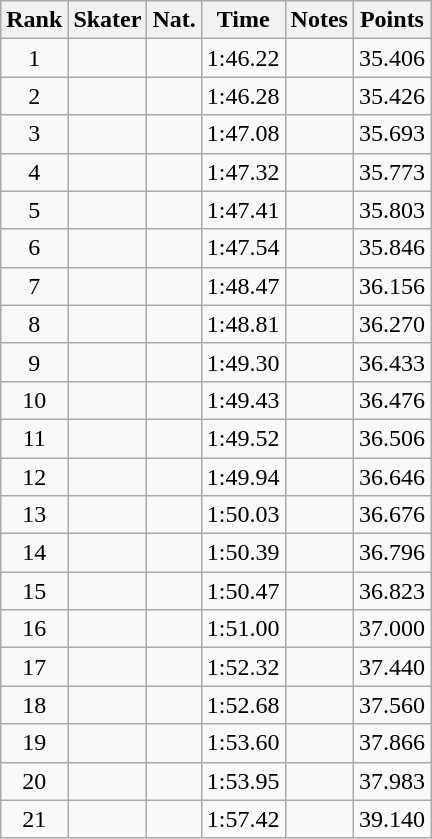<table class="wikitable sortable" border="1" style="text-align:center">
<tr>
<th>Rank</th>
<th>Skater</th>
<th>Nat.</th>
<th>Time</th>
<th>Notes</th>
<th>Points</th>
</tr>
<tr>
<td>1</td>
<td align=left></td>
<td></td>
<td>1:46.22</td>
<td></td>
<td>35.406</td>
</tr>
<tr>
<td>2</td>
<td align=left></td>
<td></td>
<td>1:46.28</td>
<td></td>
<td>35.426</td>
</tr>
<tr>
<td>3</td>
<td align=left></td>
<td></td>
<td>1:47.08</td>
<td></td>
<td>35.693</td>
</tr>
<tr>
<td>4</td>
<td align=left></td>
<td></td>
<td>1:47.32</td>
<td></td>
<td>35.773</td>
</tr>
<tr>
<td>5</td>
<td align=left></td>
<td></td>
<td>1:47.41</td>
<td></td>
<td>35.803</td>
</tr>
<tr>
<td>6</td>
<td align=left></td>
<td></td>
<td>1:47.54</td>
<td></td>
<td>35.846</td>
</tr>
<tr>
<td>7</td>
<td align=left></td>
<td></td>
<td>1:48.47</td>
<td></td>
<td>36.156</td>
</tr>
<tr>
<td>8</td>
<td align=left></td>
<td></td>
<td>1:48.81</td>
<td></td>
<td>36.270</td>
</tr>
<tr>
<td>9</td>
<td align=left></td>
<td></td>
<td>1:49.30</td>
<td></td>
<td>36.433</td>
</tr>
<tr>
<td>10</td>
<td align=left></td>
<td></td>
<td>1:49.43</td>
<td></td>
<td>36.476</td>
</tr>
<tr>
<td>11</td>
<td align=left></td>
<td></td>
<td>1:49.52</td>
<td></td>
<td>36.506</td>
</tr>
<tr>
<td>12</td>
<td align=left></td>
<td></td>
<td>1:49.94</td>
<td></td>
<td>36.646</td>
</tr>
<tr>
<td>13</td>
<td align=left></td>
<td></td>
<td>1:50.03</td>
<td></td>
<td>36.676</td>
</tr>
<tr>
<td>14</td>
<td align=left></td>
<td></td>
<td>1:50.39</td>
<td></td>
<td>36.796</td>
</tr>
<tr>
<td>15</td>
<td align=left></td>
<td></td>
<td>1:50.47</td>
<td></td>
<td>36.823</td>
</tr>
<tr>
<td>16</td>
<td align=left></td>
<td></td>
<td>1:51.00</td>
<td></td>
<td>37.000</td>
</tr>
<tr>
<td>17</td>
<td align=left></td>
<td></td>
<td>1:52.32</td>
<td></td>
<td>37.440</td>
</tr>
<tr>
<td>18</td>
<td align=left></td>
<td></td>
<td>1:52.68</td>
<td></td>
<td>37.560</td>
</tr>
<tr>
<td>19</td>
<td align=left></td>
<td></td>
<td>1:53.60</td>
<td></td>
<td>37.866</td>
</tr>
<tr>
<td>20</td>
<td align=left></td>
<td></td>
<td>1:53.95</td>
<td></td>
<td>37.983</td>
</tr>
<tr>
<td>21</td>
<td align=left></td>
<td></td>
<td>1:57.42</td>
<td></td>
<td>39.140</td>
</tr>
</table>
